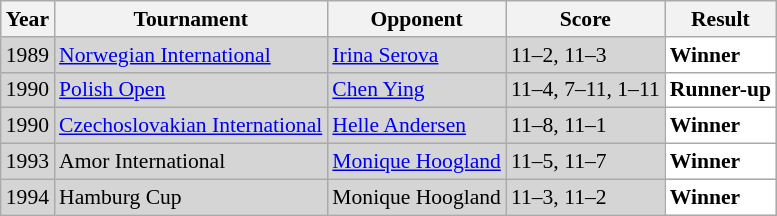<table class="sortable wikitable" style="font-size: 90%;">
<tr>
<th>Year</th>
<th>Tournament</th>
<th>Opponent</th>
<th>Score</th>
<th>Result</th>
</tr>
<tr style="background:#D5D5D5">
<td align="center">1989</td>
<td align="left"><a href='#'>Norwegian International</a></td>
<td align="left"> <a href='#'>Irina Serova</a></td>
<td align="left">11–2, 11–3</td>
<td style="text-align:left; background:white"> <strong>Winner</strong></td>
</tr>
<tr style="background:#D5D5D5">
<td align="center">1990</td>
<td align="left"><a href='#'>Polish Open</a></td>
<td align="left"> <a href='#'>Chen Ying</a></td>
<td align="left">11–4, 7–11, 1–11</td>
<td style="text-align:left; background:white"> <strong>Runner-up</strong></td>
</tr>
<tr style="background:#D5D5D5">
<td align="center">1990</td>
<td align="left"><a href='#'>Czechoslovakian International</a></td>
<td align="left"> <a href='#'>Helle Andersen</a></td>
<td align="left">11–8, 11–1</td>
<td style="text-align:left; background:white"> <strong>Winner</strong></td>
</tr>
<tr style="background:#D5D5D5">
<td align="center">1993</td>
<td align="left">Amor International</td>
<td align="left"> <a href='#'>Monique Hoogland</a></td>
<td align="left">11–5, 11–7</td>
<td style="text-align:left; background:white"> <strong>Winner</strong></td>
</tr>
<tr style="background:#D5D5D5">
<td align="center">1994</td>
<td align="left">Hamburg Cup</td>
<td align="left"> Monique Hoogland</td>
<td align="left">11–3, 11–2</td>
<td style="text-align:left; background:white"> <strong>Winner</strong></td>
</tr>
</table>
